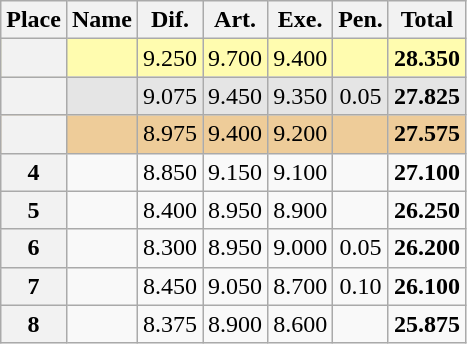<table class="wikitable sortable" style="text-align:center">
<tr>
<th scope=col>Place</th>
<th scope=col>Name</th>
<th scope=col>Dif.</th>
<th scope=col>Art.</th>
<th scope=col>Exe.</th>
<th scope=col>Pen.</th>
<th scope=col>Total</th>
</tr>
<tr bgcolor=fffcaf>
<th scope=row></th>
<td align=left></td>
<td>9.250</td>
<td>9.700</td>
<td>9.400</td>
<td></td>
<td><strong>28.350</strong></td>
</tr>
<tr bgcolor=e5e5e5>
<th scope=row></th>
<td align=left></td>
<td>9.075</td>
<td>9.450</td>
<td>9.350</td>
<td>0.05</td>
<td><strong>27.825</strong></td>
</tr>
<tr bgcolor=eecc99>
<th scope=row></th>
<td align=left></td>
<td>8.975</td>
<td>9.400</td>
<td>9.200</td>
<td></td>
<td><strong>27.575</strong></td>
</tr>
<tr>
<th scope=row><strong>4</strong></th>
<td align=left></td>
<td>8.850</td>
<td>9.150</td>
<td>9.100</td>
<td></td>
<td><strong>27.100</strong></td>
</tr>
<tr>
<th scope=row><strong>5</strong></th>
<td align=left></td>
<td>8.400</td>
<td>8.950</td>
<td>8.900</td>
<td></td>
<td><strong>26.250</strong></td>
</tr>
<tr>
<th scope=row><strong>6</strong></th>
<td align=left></td>
<td>8.300</td>
<td>8.950</td>
<td>9.000</td>
<td>0.05</td>
<td><strong>26.200</strong></td>
</tr>
<tr>
<th scope=row><strong>7</strong></th>
<td align=left></td>
<td>8.450</td>
<td>9.050</td>
<td>8.700</td>
<td>0.10</td>
<td><strong>26.100</strong></td>
</tr>
<tr>
<th scope=row><strong>8</strong></th>
<td align=left></td>
<td>8.375</td>
<td>8.900</td>
<td>8.600</td>
<td></td>
<td><strong>25.875</strong></td>
</tr>
</table>
